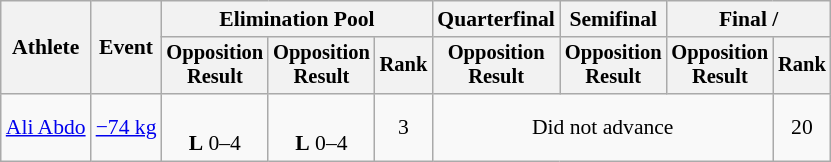<table class="wikitable" style="font-size:90%">
<tr>
<th rowspan="2">Athlete</th>
<th rowspan="2">Event</th>
<th colspan=3>Elimination Pool</th>
<th>Quarterfinal</th>
<th>Semifinal</th>
<th colspan=2>Final / </th>
</tr>
<tr style="font-size: 95%">
<th>Opposition<br>Result</th>
<th>Opposition<br>Result</th>
<th>Rank</th>
<th>Opposition<br>Result</th>
<th>Opposition<br>Result</th>
<th>Opposition<br>Result</th>
<th>Rank</th>
</tr>
<tr align=center>
<td align=left><a href='#'>Ali Abdo</a></td>
<td align=left><a href='#'>−74 kg</a></td>
<td><br><strong>L</strong> 0–4 <sup></sup></td>
<td><br><strong>L</strong> 0–4 <sup></sup></td>
<td>3</td>
<td colspan=3>Did not advance</td>
<td>20</td>
</tr>
</table>
